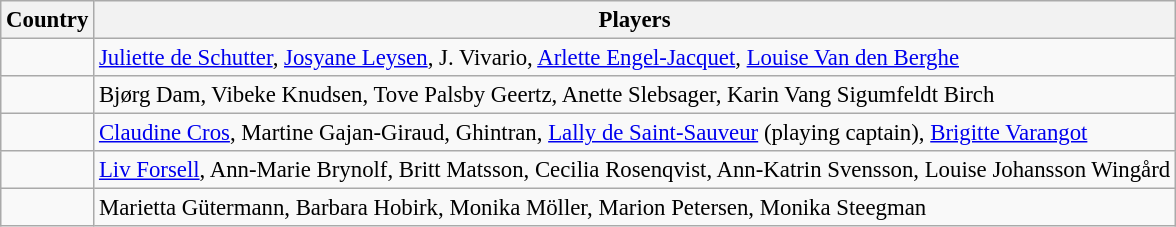<table class="wikitable" style="font-size:95%;">
<tr>
<th>Country</th>
<th>Players</th>
</tr>
<tr>
<td></td>
<td><a href='#'>Juliette de Schutter</a>, <a href='#'>Josyane Leysen</a>, J. Vivario, <a href='#'>Arlette Engel-Jacquet</a>, <a href='#'>Louise Van den Berghe</a></td>
</tr>
<tr>
<td></td>
<td>Bjørg Dam, Vibeke Knudsen, Tove Palsby Geertz, Anette Slebsager, Karin Vang Sigumfeldt Birch</td>
</tr>
<tr>
<td></td>
<td><a href='#'>Claudine Cros</a>, Martine Gajan-Giraud, Ghintran, <a href='#'>Lally de Saint-Sauveur</a> (playing captain), <a href='#'>Brigitte Varangot</a></td>
</tr>
<tr>
<td></td>
<td><a href='#'>Liv Forsell</a>, Ann-Marie Brynolf, Britt Matsson, Cecilia Rosenqvist, Ann-Katrin Svensson, Louise Johansson Wingård</td>
</tr>
<tr>
<td></td>
<td>Marietta Gütermann, Barbara Hobirk, Monika Möller, Marion Petersen, Monika Steegman</td>
</tr>
</table>
